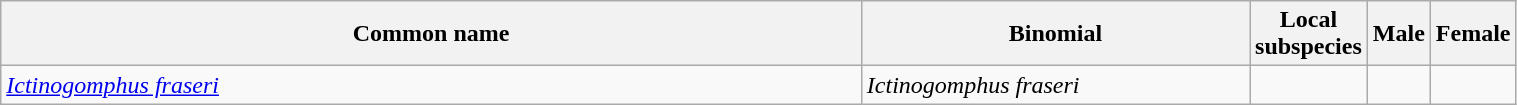<table width=80% class="wikitable">
<tr>
<th width=70%>Common name</th>
<th width=160%>Binomial</th>
<th width=20%>Local subspecies</th>
<th width=20%>Male</th>
<th width=20%>Female</th>
</tr>
<tr>
<td><em><a href='#'>Ictinogomphus fraseri</a></em></td>
<td><em>Ictinogomphus fraseri</em></td>
<td></td>
<td></td>
<td></td>
</tr>
</table>
